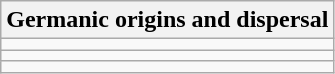<table class="wikitable collapsible collapsed floatright">
<tr>
<th>Germanic origins and dispersal</th>
</tr>
<tr>
<td></td>
</tr>
<tr>
<td></td>
</tr>
<tr>
<td></td>
</tr>
</table>
